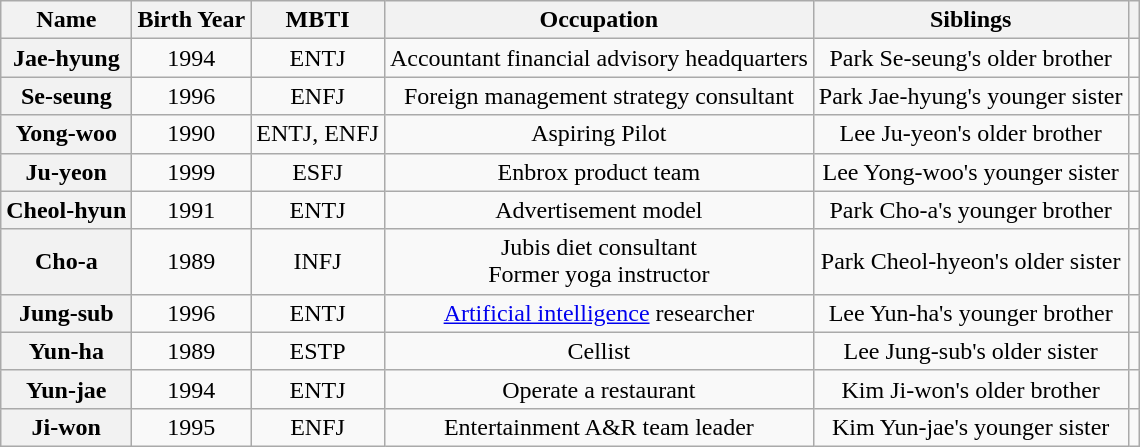<table class="wikitable" style="text-align:center">
<tr>
<th scope="col">Name</th>
<th scope="col">Birth Year</th>
<th scope="col">MBTI</th>
<th scope="col">Occupation</th>
<th scope="col">Siblings</th>
<th scope="col"></th>
</tr>
<tr>
<th scope="row">Jae-hyung</th>
<td>1994</td>
<td>ENTJ</td>
<td>Accountant financial advisory headquarters<br></td>
<td>Park Se-seung's older brother</td>
<td></td>
</tr>
<tr>
<th scope="row">Se-seung</th>
<td>1996</td>
<td>ENFJ</td>
<td>Foreign management strategy consultant<br></td>
<td>Park Jae-hyung's younger sister</td>
<td></td>
</tr>
<tr>
<th>Yong-woo</th>
<td>1990</td>
<td>ENTJ, ENFJ</td>
<td>Aspiring Pilot <br></td>
<td>Lee Ju-yeon's older brother</td>
<td></td>
</tr>
<tr>
<th>Ju-yeon</th>
<td>1999</td>
<td>ESFJ</td>
<td>Enbrox product team</td>
<td>Lee Yong-woo's younger sister</td>
<td></td>
</tr>
<tr>
<th>Cheol-hyun</th>
<td>1991</td>
<td>ENTJ</td>
<td>Advertisement model<br></td>
<td>Park Cho-a's younger brother</td>
<td></td>
</tr>
<tr>
<th>Cho-a</th>
<td>1989</td>
<td>INFJ</td>
<td>Jubis diet consultant<br>Former yoga instructor</td>
<td>Park Cheol-hyeon's older sister</td>
<td></td>
</tr>
<tr>
<th>Jung-sub</th>
<td>1996</td>
<td>ENTJ</td>
<td><a href='#'>Artificial intelligence</a> researcher<br></td>
<td>Lee Yun-ha's younger brother</td>
<td></td>
</tr>
<tr>
<th>Yun-ha</th>
<td>1989</td>
<td>ESTP</td>
<td>Cellist<br></td>
<td>Lee Jung-sub's older sister</td>
<td></td>
</tr>
<tr>
<th>Yun-jae</th>
<td>1994</td>
<td>ENTJ</td>
<td>Operate a restaurant</td>
<td>Kim Ji-won's older brother</td>
<td></td>
</tr>
<tr>
<th>Ji-won</th>
<td>1995</td>
<td>ENFJ</td>
<td>Entertainment A&R team leader</td>
<td>Kim Yun-jae's younger sister</td>
<td></td>
</tr>
</table>
